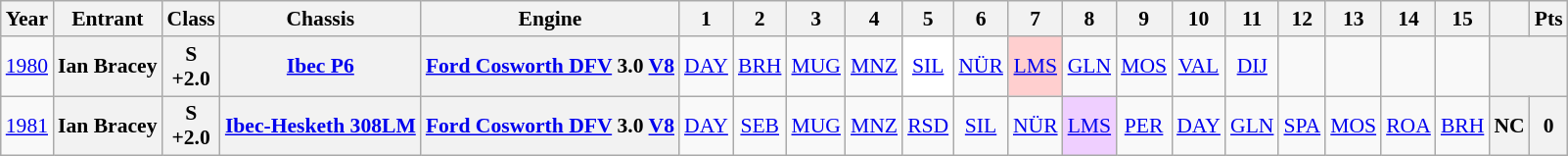<table class="wikitable" style="text-align:center; font-size:90%">
<tr>
<th>Year</th>
<th>Entrant</th>
<th>Class</th>
<th>Chassis</th>
<th>Engine</th>
<th>1</th>
<th>2</th>
<th>3</th>
<th>4</th>
<th>5</th>
<th>6</th>
<th>7</th>
<th>8</th>
<th>9</th>
<th>10</th>
<th>11</th>
<th>12</th>
<th>13</th>
<th>14</th>
<th>15</th>
<th></th>
<th>Pts</th>
</tr>
<tr>
<td><a href='#'>1980</a></td>
<th>Ian Bracey</th>
<th>S<br>+2.0</th>
<th><a href='#'>Ibec P6</a></th>
<th><a href='#'>Ford Cosworth DFV</a> 3.0 <a href='#'>V8</a></th>
<td><a href='#'>DAY</a></td>
<td><a href='#'>BRH</a></td>
<td><a href='#'>MUG</a></td>
<td><a href='#'>MNZ</a></td>
<td style="background:#FFFFFF;"><a href='#'>SIL</a><br></td>
<td><a href='#'>NÜR</a></td>
<td style="background:#FFCFCF;"><a href='#'>LMS</a><br></td>
<td><a href='#'>GLN</a></td>
<td><a href='#'>MOS</a></td>
<td><a href='#'>VAL</a></td>
<td><a href='#'>DIJ</a></td>
<td></td>
<td></td>
<td></td>
<td></td>
<th colspan=2></th>
</tr>
<tr>
<td><a href='#'>1981</a></td>
<th>Ian Bracey</th>
<th>S<br>+2.0</th>
<th><a href='#'>Ibec-Hesketh 308LM</a></th>
<th><a href='#'>Ford Cosworth DFV</a> 3.0 <a href='#'>V8</a></th>
<td><a href='#'>DAY</a></td>
<td><a href='#'>SEB</a></td>
<td><a href='#'>MUG</a></td>
<td><a href='#'>MNZ</a></td>
<td><a href='#'>RSD</a></td>
<td><a href='#'>SIL</a></td>
<td><a href='#'>NÜR</a></td>
<td style="background:#EFCFFF;"><a href='#'>LMS</a><br></td>
<td><a href='#'>PER</a></td>
<td><a href='#'>DAY</a></td>
<td><a href='#'>GLN</a></td>
<td><a href='#'>SPA</a></td>
<td><a href='#'>MOS</a></td>
<td><a href='#'>ROA</a></td>
<td><a href='#'>BRH</a></td>
<th>NC</th>
<th>0</th>
</tr>
</table>
